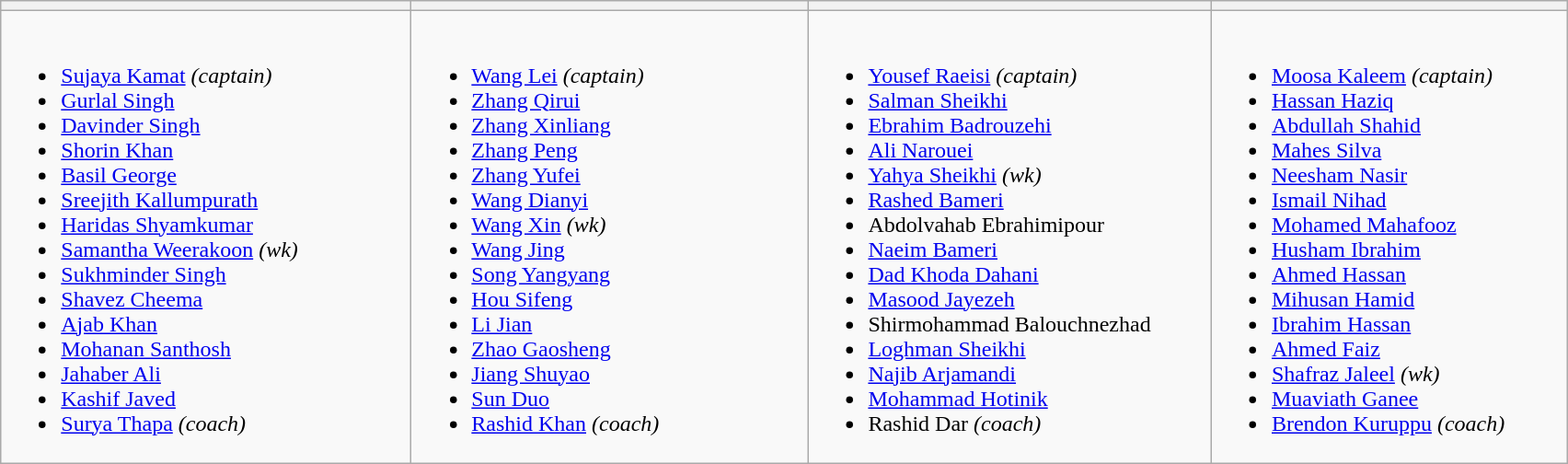<table class="wikitable">
<tr>
<th width=290></th>
<th width=280></th>
<th width=285></th>
<th width=250></th>
</tr>
<tr>
<td valign=top><br><ul><li><a href='#'>Sujaya Kamat</a> <em>(captain)</em></li><li><a href='#'>Gurlal Singh</a></li><li><a href='#'>Davinder Singh</a></li><li><a href='#'>Shorin Khan</a></li><li><a href='#'>Basil George</a></li><li><a href='#'>Sreejith Kallumpurath</a></li><li><a href='#'>Haridas Shyamkumar</a></li><li><a href='#'>Samantha Weerakoon</a> <em>(wk)</em></li><li><a href='#'>Sukhminder Singh</a></li><li><a href='#'>Shavez Cheema</a></li><li><a href='#'>Ajab Khan</a></li><li><a href='#'>Mohanan Santhosh</a></li><li><a href='#'>Jahaber Ali</a></li><li><a href='#'>Kashif Javed</a></li><li><a href='#'>Surya Thapa</a> <em>(coach)</em></li></ul></td>
<td valign=top><br><ul><li><a href='#'>Wang Lei</a> <em>(captain)</em></li><li><a href='#'>Zhang Qirui</a></li><li><a href='#'>Zhang Xinliang</a></li><li><a href='#'>Zhang Peng</a></li><li><a href='#'>Zhang Yufei</a></li><li><a href='#'>Wang Dianyi</a></li><li><a href='#'>Wang Xin</a> <em>(wk)</em></li><li><a href='#'>Wang Jing</a></li><li><a href='#'>Song Yangyang</a></li><li><a href='#'>Hou Sifeng</a></li><li><a href='#'>Li Jian</a></li><li><a href='#'>Zhao Gaosheng</a></li><li><a href='#'>Jiang Shuyao</a></li><li><a href='#'>Sun Duo</a></li><li><a href='#'>Rashid Khan</a> <em>(coach)</em></li></ul></td>
<td valign=top><br><ul><li><a href='#'>Yousef Raeisi</a> <em>(captain)</em></li><li><a href='#'>Salman Sheikhi</a></li><li><a href='#'>Ebrahim Badrouzehi</a></li><li><a href='#'>Ali Narouei</a></li><li><a href='#'>Yahya Sheikhi</a> <em>(wk)</em></li><li><a href='#'>Rashed Bameri</a></li><li>Abdolvahab Ebrahimipour</li><li><a href='#'>Naeim Bameri</a></li><li><a href='#'>Dad Khoda Dahani</a></li><li><a href='#'>Masood Jayezeh</a></li><li>Shirmohammad Balouchnezhad</li><li><a href='#'>Loghman Sheikhi</a></li><li><a href='#'>Najib Arjamandi</a></li><li><a href='#'>Mohammad Hotinik</a></li><li>Rashid Dar <em>(coach)</em></li></ul></td>
<td valign=top><br><ul><li><a href='#'>Moosa Kaleem</a> <em>(captain)</em></li><li><a href='#'>Hassan Haziq</a></li><li><a href='#'>Abdullah Shahid</a></li><li><a href='#'>Mahes Silva</a></li><li><a href='#'>Neesham Nasir</a></li><li><a href='#'>Ismail Nihad</a></li><li><a href='#'>Mohamed Mahafooz</a></li><li><a href='#'>Husham Ibrahim</a></li><li><a href='#'>Ahmed Hassan</a></li><li><a href='#'>Mihusan Hamid</a></li><li><a href='#'>Ibrahim Hassan</a></li><li><a href='#'>Ahmed Faiz</a></li><li><a href='#'>Shafraz Jaleel</a> <em>(wk)</em></li><li><a href='#'>Muaviath Ganee</a></li><li><a href='#'>Brendon Kuruppu</a> <em>(coach)</em></li></ul></td>
</tr>
</table>
